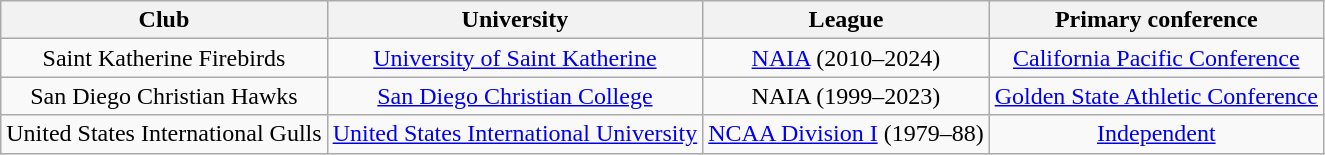<table class="wikitable sortable" style="text-align:center;">
<tr>
<th>Club</th>
<th>University</th>
<th>League</th>
<th>Primary conference</th>
</tr>
<tr>
<td>Saint Katherine Firebirds</td>
<td><a href='#'>University of Saint Katherine</a></td>
<td><a href='#'>NAIA</a> (2010–2024)</td>
<td><a href='#'>California Pacific Conference</a></td>
</tr>
<tr>
<td>San Diego Christian Hawks</td>
<td><a href='#'>San Diego Christian College</a></td>
<td>NAIA (1999–2023)</td>
<td><a href='#'>Golden State Athletic Conference</a></td>
</tr>
<tr>
<td>United States International Gulls</td>
<td><a href='#'>United States International University</a></td>
<td><a href='#'>NCAA Division I</a> (1979–88)</td>
<td><a href='#'>Independent</a></td>
</tr>
</table>
